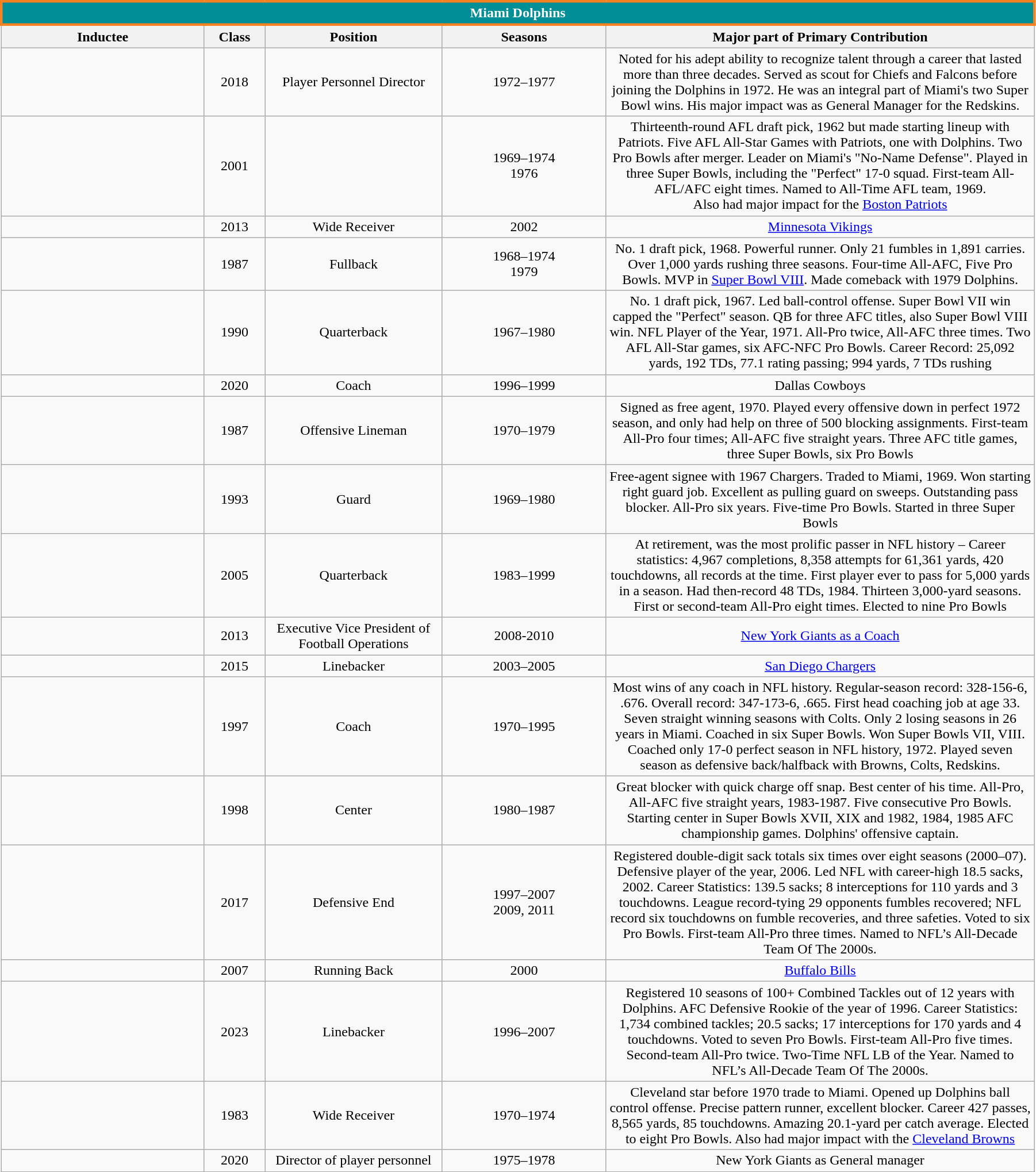<table class="wikitable sortable" style="text-align:center"  width=95%>
<tr>
<th colspan=6 style="border: 3px solid #F58220;background:#008E97;color:#FFFFFF">Miami Dolphins</th>
</tr>
<tr>
<th scope="col" width="150">Inductee</th>
<th scope="col" width="40">Class</th>
<th scope="col" width="130">Position</th>
<th scope="col" width="120">Seasons</th>
<th class="unsortable" scope="col" width="325">Major part of Primary Contribution</th>
</tr>
<tr>
<td></td>
<td>2018</td>
<td>Player Personnel Director</td>
<td>1972–1977</td>
<td>Noted for his adept ability to recognize talent through a career that lasted more than three decades. Served as scout for Chiefs and Falcons before joining the Dolphins in 1972. He was an integral part of Miami's two Super Bowl wins. His major impact was as General Manager for the Redskins.</td>
</tr>
<tr>
<td></td>
<td>2001</td>
<td></td>
<td>1969–1974<br> 1976</td>
<td> Thirteenth-round AFL draft pick, 1962 but made starting lineup with Patriots. Five AFL All-Star Games with Patriots, one with Dolphins. Two Pro Bowls after merger. Leader on Miami's "No-Name Defense". Played in three Super Bowls, including the "Perfect" 17-0 squad. First-team All-AFL/AFC eight times. Named to All-Time AFL team, 1969.<br>Also had major impact for the <a href='#'>Boston Patriots</a></td>
</tr>
<tr>
<td></td>
<td>2013</td>
<td>Wide Receiver</td>
<td>2002</td>
<td><a href='#'>Minnesota Vikings</a></td>
</tr>
<tr>
<td></td>
<td>1987</td>
<td>Fullback</td>
<td>1968–1974<br> 1979</td>
<td> No. 1 draft pick, 1968. Powerful runner. Only 21 fumbles in 1,891 carries. Over 1,000 yards rushing three seasons. Four-time All-AFC, Five Pro Bowls. MVP in <a href='#'>Super Bowl VIII</a>. Made comeback with 1979 Dolphins.</td>
</tr>
<tr>
<td></td>
<td>1990</td>
<td>Quarterback</td>
<td>1967–1980</td>
<td> No. 1 draft pick, 1967. Led ball-control offense. Super Bowl VII win capped the "Perfect" season. QB for three AFC titles, also Super Bowl VIII win. NFL Player of the Year, 1971. All-Pro twice, All-AFC three times. Two AFL All-Star games, six AFC-NFC Pro Bowls. Career Record: 25,092 yards, 192 TDs, 77.1 rating passing; 994 yards, 7 TDs rushing</td>
</tr>
<tr>
<td></td>
<td>2020</td>
<td>Coach</td>
<td>1996–1999</td>
<td align=center>Dallas Cowboys</td>
</tr>
<tr>
<td></td>
<td>1987</td>
<td>Offensive Lineman</td>
<td>1970–1979</td>
<td> Signed as free agent, 1970. Played every offensive down in perfect 1972 season, and only had help on three of 500 blocking assignments. First-team All-Pro four times; All-AFC five straight years. Three AFC title games, three Super Bowls, six Pro Bowls</td>
</tr>
<tr>
<td></td>
<td>1993</td>
<td>Guard</td>
<td>1969–1980</td>
<td> Free-agent signee with 1967 Chargers. Traded to Miami, 1969. Won starting right guard job. Excellent as pulling guard on sweeps. Outstanding pass blocker. All-Pro six years. Five-time Pro Bowls. Started in three Super Bowls</td>
</tr>
<tr>
<td></td>
<td>2005</td>
<td>Quarterback</td>
<td>1983–1999</td>
<td> At retirement, was the most prolific passer in NFL history – Career statistics: 4,967 completions, 8,358 attempts for 61,361 yards, 420 touchdowns, all records at the time. First player ever to pass for 5,000 yards in a season. Had then-record 48 TDs, 1984. Thirteen 3,000-yard seasons. First or second-team All-Pro eight times. Elected to nine Pro Bowls</td>
</tr>
<tr>
<td></td>
<td>2013</td>
<td>Executive Vice President of Football Operations</td>
<td>2008-2010</td>
<td><a href='#'>New York Giants as a Coach</a></td>
</tr>
<tr>
<td></td>
<td>2015</td>
<td>Linebacker</td>
<td>2003–2005</td>
<td><a href='#'>San Diego Chargers</a></td>
</tr>
<tr>
<td></td>
<td>1997</td>
<td>Coach</td>
<td>1970–1995</td>
<td> Most wins of any coach in NFL history. Regular-season record: 328-156-6, .676. Overall record: 347-173-6, .665. First head coaching job at age 33. Seven straight winning seasons with Colts. Only 2 losing seasons in 26 years in Miami. Coached in six Super Bowls. Won Super Bowls VII, VIII. Coached only 17-0 perfect season in NFL history, 1972. Played seven season as defensive back/halfback with Browns, Colts, Redskins.</td>
</tr>
<tr>
<td></td>
<td>1998</td>
<td>Center</td>
<td>1980–1987</td>
<td> Great blocker with quick charge off snap. Best center of his time. All-Pro, All-AFC five straight years, 1983-1987. Five consecutive Pro Bowls. Starting center in Super Bowls XVII, XIX and 1982, 1984, 1985 AFC championship games. Dolphins' offensive captain.</td>
</tr>
<tr>
<td></td>
<td>2017</td>
<td>Defensive End</td>
<td>1997–2007<br> 2009, 2011</td>
<td> Registered double-digit sack totals six times over eight seasons (2000–07). Defensive player of the year, 2006. Led NFL with career-high 18.5 sacks, 2002. Career Statistics: 139.5 sacks; 8 interceptions for 110 yards and 3 touchdowns. League record-tying 29 opponents fumbles recovered; NFL record six touchdowns on fumble recoveries, and three safeties. Voted to six Pro Bowls. First-team All-Pro three times. Named to NFL’s All-Decade Team Of The 2000s.</td>
</tr>
<tr>
<td></td>
<td>2007</td>
<td>Running Back</td>
<td>2000</td>
<td><a href='#'>Buffalo Bills</a></td>
</tr>
<tr>
<td></td>
<td>2023</td>
<td>Linebacker</td>
<td>1996–2007</td>
<td> Registered 10 seasons of 100+ Combined Tackles out of 12 years with Dolphins. AFC Defensive Rookie of the year of 1996. Career Statistics: 1,734 combined tackles; 20.5 sacks; 17 interceptions for 170 yards and 4 touchdowns. Voted to seven Pro Bowls. First-team All-Pro five times. Second-team All-Pro twice. Two-Time NFL LB of the Year. Named to NFL’s All-Decade Team Of The 2000s.</td>
</tr>
<tr>
<td></td>
<td>1983</td>
<td>Wide Receiver</td>
<td>1970–1974</td>
<td> Cleveland star before 1970 trade to Miami. Opened up Dolphins ball control offense. Precise pattern runner, excellent blocker. Career 427 passes, 8,565 yards, 85 touchdowns. Amazing 20.1-yard per catch average. Elected to eight Pro Bowls. Also had major impact with the <a href='#'>Cleveland Browns</a></td>
</tr>
<tr>
<td></td>
<td>2020</td>
<td>Director of player personnel</td>
<td>1975–1978</td>
<td>New York Giants as General manager</td>
</tr>
<tr>
</tr>
</table>
